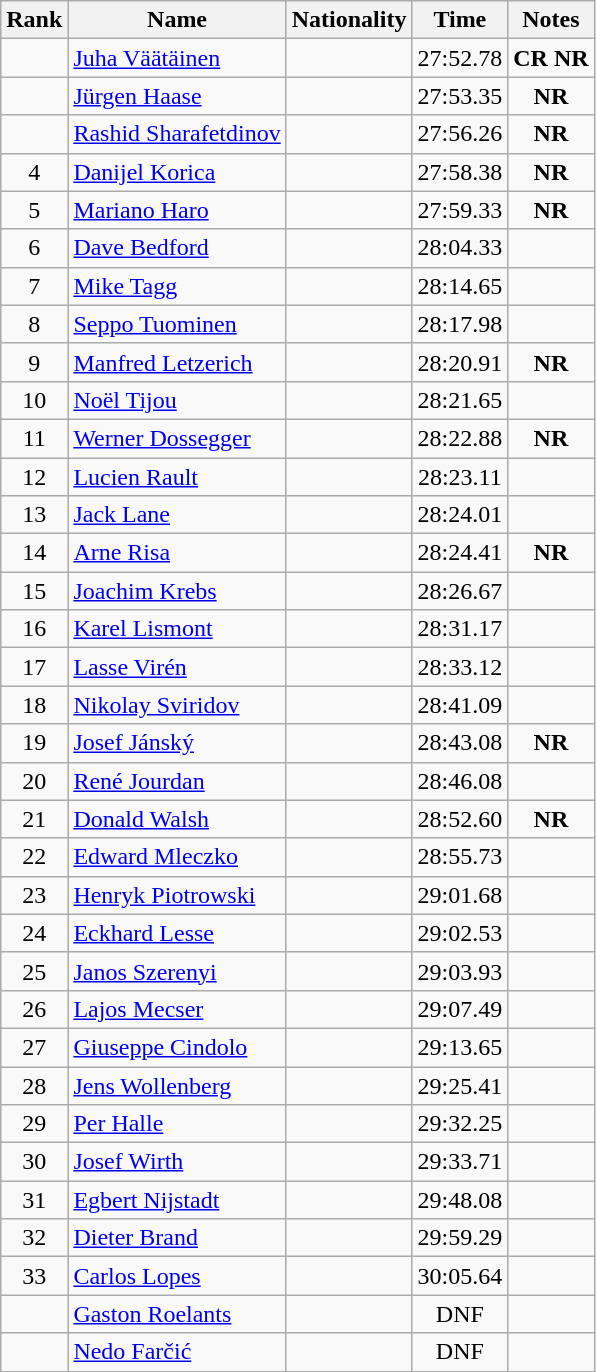<table class="wikitable sortable" style="text-align:center">
<tr>
<th>Rank</th>
<th>Name</th>
<th>Nationality</th>
<th>Time</th>
<th>Notes</th>
</tr>
<tr>
<td></td>
<td align=left><a href='#'>Juha Väätäinen</a></td>
<td align=left></td>
<td>27:52.78</td>
<td><strong>CR NR</strong></td>
</tr>
<tr>
<td></td>
<td align=left><a href='#'>Jürgen Haase</a></td>
<td align=left></td>
<td>27:53.35</td>
<td><strong>NR</strong></td>
</tr>
<tr>
<td></td>
<td align=left><a href='#'>Rashid Sharafetdinov</a></td>
<td align=left></td>
<td>27:56.26</td>
<td><strong>NR</strong></td>
</tr>
<tr>
<td>4</td>
<td align=left><a href='#'>Danijel Korica</a></td>
<td align=left></td>
<td>27:58.38</td>
<td><strong>NR</strong></td>
</tr>
<tr>
<td>5</td>
<td align=left><a href='#'>Mariano Haro</a></td>
<td align=left></td>
<td>27:59.33</td>
<td><strong>NR</strong></td>
</tr>
<tr>
<td>6</td>
<td align=left><a href='#'>Dave Bedford</a></td>
<td align=left></td>
<td>28:04.33</td>
<td></td>
</tr>
<tr>
<td>7</td>
<td align=left><a href='#'>Mike Tagg</a></td>
<td align=left></td>
<td>28:14.65</td>
<td></td>
</tr>
<tr>
<td>8</td>
<td align=left><a href='#'>Seppo Tuominen</a></td>
<td align=left></td>
<td>28:17.98</td>
<td></td>
</tr>
<tr>
<td>9</td>
<td align=left><a href='#'>Manfred Letzerich</a></td>
<td align=left></td>
<td>28:20.91</td>
<td><strong>NR</strong></td>
</tr>
<tr>
<td>10</td>
<td align=left><a href='#'>Noël Tijou</a></td>
<td align=left></td>
<td>28:21.65</td>
<td></td>
</tr>
<tr>
<td>11</td>
<td align=left><a href='#'>Werner Dossegger</a></td>
<td align=left></td>
<td>28:22.88</td>
<td><strong>NR</strong></td>
</tr>
<tr>
<td>12</td>
<td align=left><a href='#'>Lucien Rault</a></td>
<td align=left></td>
<td>28:23.11</td>
<td></td>
</tr>
<tr>
<td>13</td>
<td align=left><a href='#'>Jack Lane</a></td>
<td align=left></td>
<td>28:24.01</td>
<td></td>
</tr>
<tr>
<td>14</td>
<td align=left><a href='#'>Arne Risa</a></td>
<td align=left></td>
<td>28:24.41</td>
<td><strong>NR</strong></td>
</tr>
<tr>
<td>15</td>
<td align=left><a href='#'>Joachim Krebs</a></td>
<td align=left></td>
<td>28:26.67</td>
<td></td>
</tr>
<tr>
<td>16</td>
<td align=left><a href='#'>Karel Lismont</a></td>
<td align=left></td>
<td>28:31.17</td>
<td></td>
</tr>
<tr>
<td>17</td>
<td align=left><a href='#'>Lasse Virén</a></td>
<td align=left></td>
<td>28:33.12</td>
<td></td>
</tr>
<tr>
<td>18</td>
<td align=left><a href='#'>Nikolay Sviridov</a></td>
<td align=left></td>
<td>28:41.09</td>
<td></td>
</tr>
<tr>
<td>19</td>
<td align=left><a href='#'>Josef Jánský</a></td>
<td align=left></td>
<td>28:43.08</td>
<td><strong>NR</strong></td>
</tr>
<tr>
<td>20</td>
<td align=left><a href='#'>René Jourdan</a></td>
<td align=left></td>
<td>28:46.08</td>
<td></td>
</tr>
<tr>
<td>21</td>
<td align=left><a href='#'>Donald Walsh</a></td>
<td align=left></td>
<td>28:52.60</td>
<td><strong>NR</strong></td>
</tr>
<tr>
<td>22</td>
<td align=left><a href='#'>Edward Mleczko</a></td>
<td align=left></td>
<td>28:55.73</td>
<td></td>
</tr>
<tr>
<td>23</td>
<td align=left><a href='#'>Henryk Piotrowski</a></td>
<td align=left></td>
<td>29:01.68</td>
<td></td>
</tr>
<tr>
<td>24</td>
<td align=left><a href='#'>Eckhard Lesse</a></td>
<td align=left></td>
<td>29:02.53</td>
<td></td>
</tr>
<tr>
<td>25</td>
<td align=left><a href='#'>Janos Szerenyi</a></td>
<td align=left></td>
<td>29:03.93</td>
<td></td>
</tr>
<tr>
<td>26</td>
<td align=left><a href='#'>Lajos Mecser</a></td>
<td align=left></td>
<td>29:07.49</td>
<td></td>
</tr>
<tr>
<td>27</td>
<td align=left><a href='#'>Giuseppe Cindolo</a></td>
<td align=left></td>
<td>29:13.65</td>
<td></td>
</tr>
<tr>
<td>28</td>
<td align=left><a href='#'>Jens Wollenberg</a></td>
<td align=left></td>
<td>29:25.41</td>
<td></td>
</tr>
<tr>
<td>29</td>
<td align=left><a href='#'>Per Halle</a></td>
<td align=left></td>
<td>29:32.25</td>
<td></td>
</tr>
<tr>
<td>30</td>
<td align=left><a href='#'>Josef Wirth</a></td>
<td align=left></td>
<td>29:33.71</td>
<td></td>
</tr>
<tr>
<td>31</td>
<td align=left><a href='#'>Egbert Nijstadt</a></td>
<td align=left></td>
<td>29:48.08</td>
<td></td>
</tr>
<tr>
<td>32</td>
<td align=left><a href='#'>Dieter Brand</a></td>
<td align=left></td>
<td>29:59.29</td>
<td></td>
</tr>
<tr>
<td>33</td>
<td align=left><a href='#'>Carlos Lopes</a></td>
<td align=left></td>
<td>30:05.64</td>
<td></td>
</tr>
<tr>
<td></td>
<td align=left><a href='#'>Gaston Roelants</a></td>
<td align=left></td>
<td>DNF</td>
<td></td>
</tr>
<tr>
<td></td>
<td align=left><a href='#'>Nedo Farčić</a></td>
<td align=left></td>
<td>DNF</td>
<td></td>
</tr>
</table>
